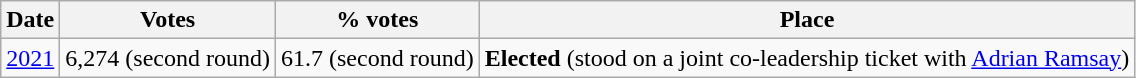<table class="wikitable">
<tr>
<th>Date</th>
<th>Votes</th>
<th>% votes</th>
<th>Place</th>
</tr>
<tr>
<td><a href='#'>2021</a></td>
<td>6,274 (second round)</td>
<td>61.7 (second round)</td>
<td><strong>Elected</strong> (stood on a joint co-leadership ticket with <a href='#'>Adrian Ramsay</a>)</td>
</tr>
</table>
